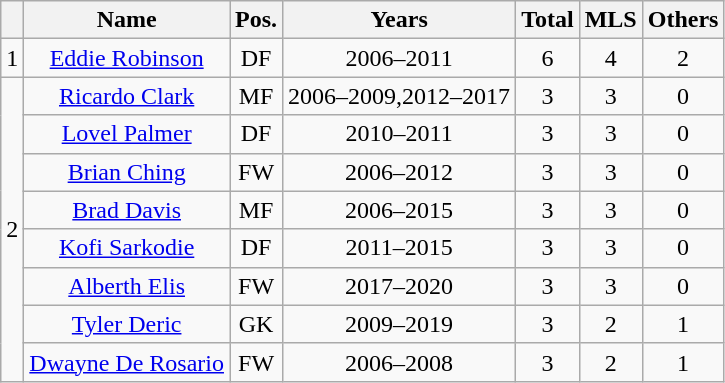<table class="wikitable" style="text-align: center;">
<tr>
<th></th>
<th>Name</th>
<th>Pos.</th>
<th>Years</th>
<th>Total</th>
<th>MLS</th>
<th>Others</th>
</tr>
<tr>
<td>1</td>
<td><a href='#'>Eddie Robinson</a></td>
<td>DF</td>
<td>2006–2011</td>
<td>6</td>
<td>4</td>
<td>2</td>
</tr>
<tr>
<td rowspan="8">2</td>
<td><a href='#'>Ricardo Clark</a></td>
<td>MF</td>
<td>2006–2009,2012–2017</td>
<td>3</td>
<td>3</td>
<td>0</td>
</tr>
<tr>
<td><a href='#'>Lovel Palmer</a></td>
<td>DF</td>
<td>2010–2011</td>
<td>3</td>
<td>3</td>
<td>0</td>
</tr>
<tr>
<td><a href='#'>Brian Ching</a></td>
<td>FW</td>
<td>2006–2012</td>
<td>3</td>
<td>3</td>
<td>0</td>
</tr>
<tr>
<td><a href='#'>Brad Davis</a></td>
<td>MF</td>
<td>2006–2015</td>
<td>3</td>
<td>3</td>
<td>0</td>
</tr>
<tr>
<td><a href='#'>Kofi Sarkodie</a></td>
<td>DF</td>
<td>2011–2015</td>
<td>3</td>
<td>3</td>
<td>0</td>
</tr>
<tr>
<td> <a href='#'>Alberth Elis</a></td>
<td>FW</td>
<td>2017–2020</td>
<td>3</td>
<td>3</td>
<td>0</td>
</tr>
<tr>
<td> <a href='#'>Tyler Deric</a></td>
<td>GK</td>
<td>2009–2019</td>
<td>3</td>
<td>2</td>
<td>1</td>
</tr>
<tr>
<td><a href='#'>Dwayne De Rosario</a></td>
<td>FW</td>
<td>2006–2008</td>
<td>3</td>
<td>2</td>
<td>1</td>
</tr>
</table>
